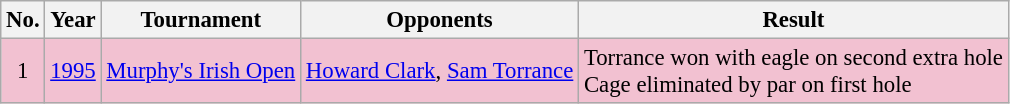<table class="wikitable" style="font-size:95%;">
<tr>
<th>No.</th>
<th>Year</th>
<th>Tournament</th>
<th>Opponents</th>
<th>Result</th>
</tr>
<tr style="background:#F2C1D1;">
<td align=center>1</td>
<td><a href='#'>1995</a></td>
<td><a href='#'>Murphy's Irish Open</a></td>
<td> <a href='#'>Howard Clark</a>,  <a href='#'>Sam Torrance</a></td>
<td>Torrance won with eagle on second extra hole<br>Cage eliminated by par on first hole</td>
</tr>
</table>
